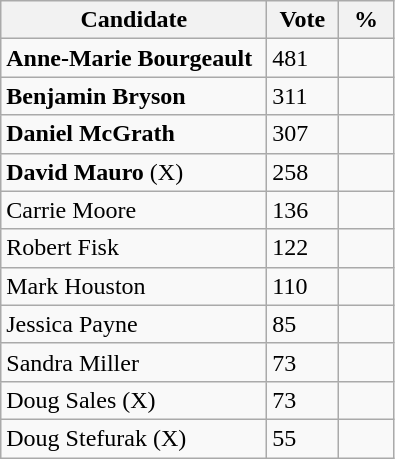<table class="wikitable">
<tr>
<th bgcolor="#DDDDFF" width="170px">Candidate</th>
<th bgcolor="#DDDDFF" width="40px">Vote</th>
<th bgcolor="#DDDDFF" width="30px">%</th>
</tr>
<tr>
<td><strong>Anne-Marie Bourgeault</strong></td>
<td>481</td>
<td></td>
</tr>
<tr>
<td><strong> Benjamin Bryson</strong></td>
<td>311</td>
<td></td>
</tr>
<tr>
<td><strong>Daniel McGrath</strong></td>
<td>307</td>
<td></td>
</tr>
<tr>
<td><strong>David Mauro</strong> (X)</td>
<td>258</td>
<td></td>
</tr>
<tr>
<td>Carrie Moore</td>
<td>136</td>
<td></td>
</tr>
<tr>
<td>Robert Fisk</td>
<td>122</td>
<td></td>
</tr>
<tr>
<td>Mark Houston</td>
<td>110</td>
<td></td>
</tr>
<tr>
<td>Jessica Payne</td>
<td>85</td>
<td></td>
</tr>
<tr>
<td>Sandra Miller</td>
<td>73</td>
<td></td>
</tr>
<tr>
<td>Doug Sales (X)</td>
<td>73</td>
<td></td>
</tr>
<tr>
<td>Doug Stefurak (X)</td>
<td>55</td>
<td></td>
</tr>
</table>
